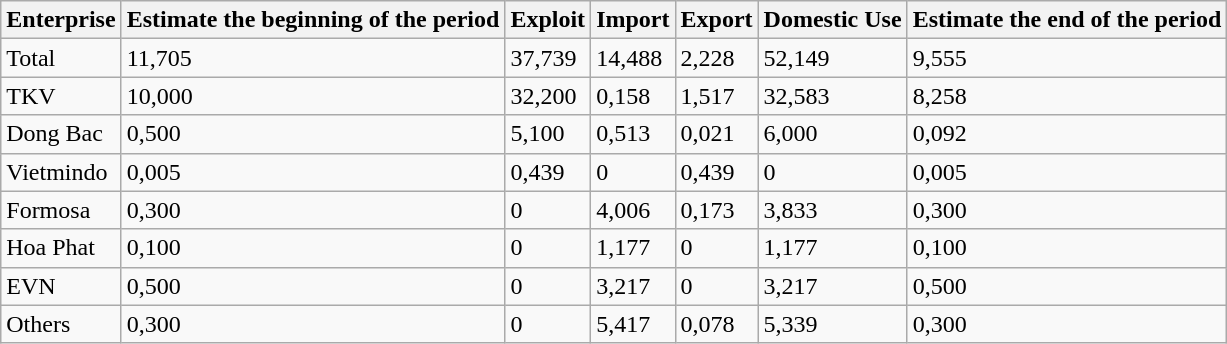<table class="wikitable">
<tr>
<th>Enterprise</th>
<th>Estimate the beginning of the period</th>
<th>Exploit</th>
<th>Import</th>
<th>Export</th>
<th>Domestic Use</th>
<th>Estimate the end of the period</th>
</tr>
<tr>
<td>Total</td>
<td>11,705</td>
<td>37,739</td>
<td>14,488</td>
<td>2,228</td>
<td>52,149</td>
<td>9,555</td>
</tr>
<tr>
<td>TKV</td>
<td>10,000</td>
<td>32,200</td>
<td>0,158</td>
<td>1,517</td>
<td>32,583</td>
<td>8,258</td>
</tr>
<tr>
<td>Dong Bac</td>
<td>0,500</td>
<td>5,100</td>
<td>0,513</td>
<td>0,021</td>
<td>6,000</td>
<td>0,092</td>
</tr>
<tr>
<td>Vietmindo</td>
<td>0,005</td>
<td>0,439</td>
<td>0</td>
<td>0,439</td>
<td>0</td>
<td>0,005</td>
</tr>
<tr>
<td>Formosa</td>
<td>0,300</td>
<td>0</td>
<td>4,006</td>
<td>0,173</td>
<td>3,833</td>
<td>0,300</td>
</tr>
<tr>
<td>Hoa Phat</td>
<td>0,100</td>
<td>0</td>
<td>1,177</td>
<td>0</td>
<td>1,177</td>
<td>0,100</td>
</tr>
<tr>
<td>EVN</td>
<td>0,500</td>
<td>0</td>
<td>3,217</td>
<td>0</td>
<td>3,217</td>
<td>0,500</td>
</tr>
<tr>
<td>Others</td>
<td>0,300</td>
<td>0</td>
<td>5,417</td>
<td>0,078</td>
<td>5,339</td>
<td>0,300</td>
</tr>
</table>
